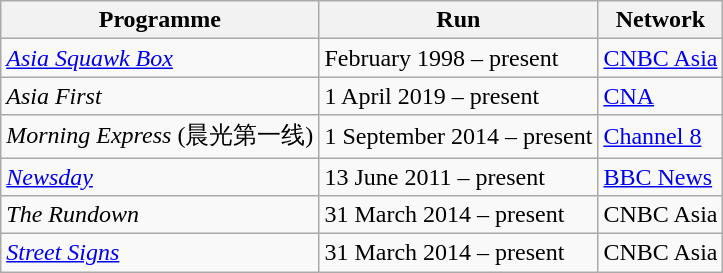<table class="wikitable">
<tr>
<th>Programme</th>
<th>Run</th>
<th>Network</th>
</tr>
<tr>
<td><em><a href='#'>Asia Squawk Box</a></em></td>
<td>February 1998 – present</td>
<td><a href='#'>CNBC Asia</a></td>
</tr>
<tr>
<td><em>Asia First</em></td>
<td>1 April 2019 – present</td>
<td><a href='#'>CNA</a></td>
</tr>
<tr>
<td><em>Morning Express</em> (晨光第一线)</td>
<td>1 September 2014 – present</td>
<td><a href='#'>Channel 8</a></td>
</tr>
<tr>
<td><em><a href='#'>Newsday</a></em></td>
<td>13 June 2011 – present</td>
<td><a href='#'>BBC News</a></td>
</tr>
<tr>
<td><em>The Rundown</em></td>
<td>31 March 2014 – present</td>
<td>CNBC Asia</td>
</tr>
<tr>
<td><em><a href='#'>Street Signs</a></em></td>
<td>31 March 2014 – present</td>
<td>CNBC Asia</td>
</tr>
</table>
